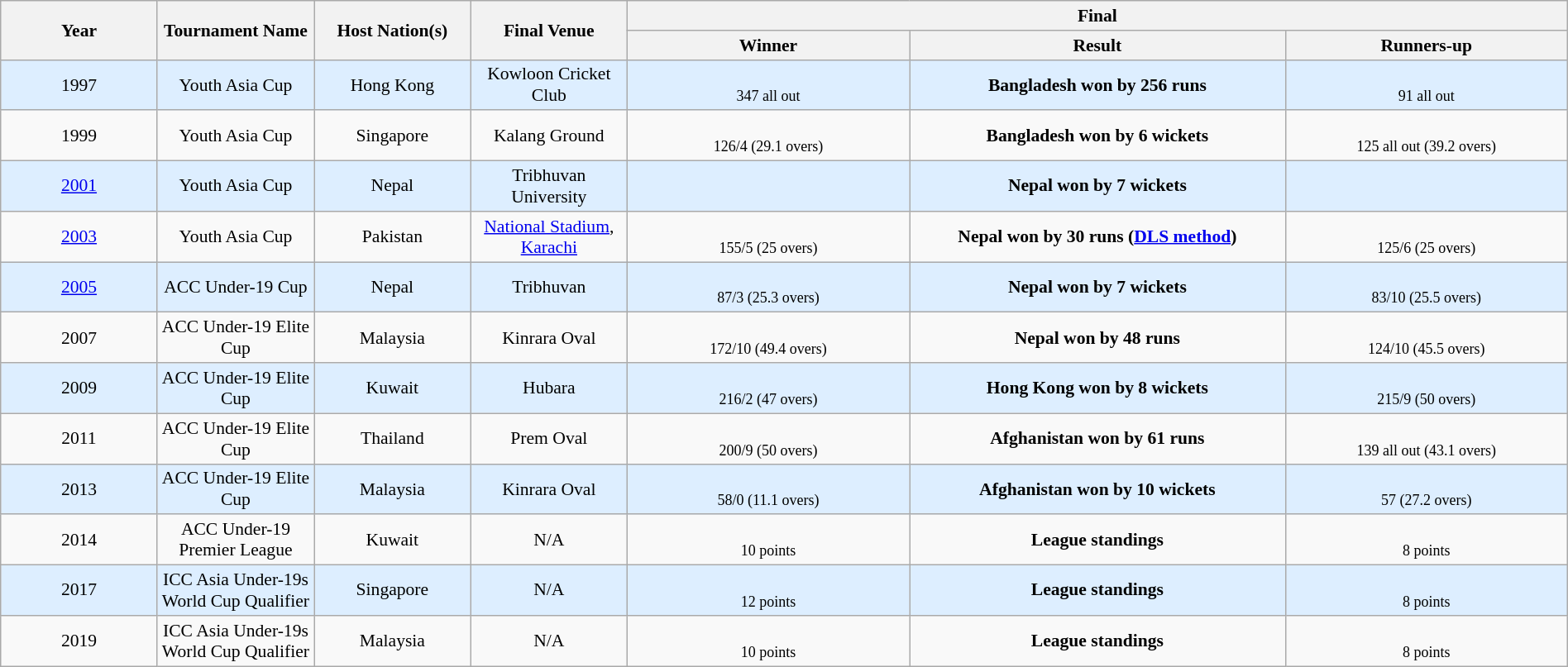<table class="wikitable" style="font-size:90%; width: 100%; text-align: center;">
<tr>
<th rowspan=2 width=10%>Year</th>
<th rowspan=2 width=10%>Tournament Name</th>
<th rowspan=2 width=10%>Host Nation(s)</th>
<th rowspan=2 width=10%>Final Venue</th>
<th colspan=3>Final</th>
</tr>
<tr>
<th width=18%>Winner</th>
<th width=24%>Result</th>
<th width=18%>Runners-up</th>
</tr>
<tr style="background:#ddeeff">
<td>1997</td>
<td>Youth Asia Cup</td>
<td>Hong Kong</td>
<td>Kowloon Cricket Club</td>
<td><br><small>347 all out</small></td>
<td><strong>Bangladesh won by 256 runs</strong><br></td>
<td><br><small>91 all out</small></td>
</tr>
<tr>
<td>1999</td>
<td>Youth Asia Cup</td>
<td>Singapore</td>
<td>Kalang Ground</td>
<td><br><small>126/4 (29.1 overs)</small></td>
<td><strong>Bangladesh won by 6 wickets</strong><br></td>
<td><br><small>125 all out (39.2 overs)</small></td>
</tr>
<tr style="background:#ddeeff">
<td><a href='#'>2001</a></td>
<td>Youth Asia Cup</td>
<td>Nepal</td>
<td>Tribhuvan University</td>
<td></td>
<td><strong>Nepal won by 7 wickets</strong><br></td>
<td></td>
</tr>
<tr>
<td><a href='#'>2003</a></td>
<td>Youth Asia Cup</td>
<td>Pakistan</td>
<td><a href='#'>National Stadium</a>,<br><a href='#'>Karachi</a></td>
<td><br><small>155/5 (25 overs)</small></td>
<td><strong>Nepal won by 30 runs (<a href='#'>DLS method</a>)</strong> <br></td>
<td><br><small>125/6 (25 overs)</small></td>
</tr>
<tr style="background:#ddeeff">
<td><a href='#'>2005</a></td>
<td>ACC Under-19 Cup</td>
<td>Nepal</td>
<td>Tribhuvan</td>
<td><br><small>87/3 (25.3 overs)</small></td>
<td><strong>Nepal won by 7 wickets</strong> <br></td>
<td><br><small>83/10 (25.5 overs)</small></td>
</tr>
<tr>
<td>2007</td>
<td>ACC Under-19 Elite Cup</td>
<td>Malaysia</td>
<td>Kinrara Oval</td>
<td><br><small>172/10 (49.4 overs)</small></td>
<td><strong>Nepal won by 48 runs</strong><br></td>
<td><br><small>124/10 (45.5 overs)</small></td>
</tr>
<tr style="background:#ddeeff">
<td>2009</td>
<td>ACC Under-19 Elite Cup</td>
<td>Kuwait</td>
<td>Hubara</td>
<td><br><small>216/2 (47 overs)</small></td>
<td><strong>Hong Kong won by 8 wickets</strong><br></td>
<td><br><small>215/9 (50 overs)</small></td>
</tr>
<tr>
<td>2011</td>
<td>ACC Under-19 Elite Cup</td>
<td>Thailand</td>
<td>Prem Oval</td>
<td><br><small>200/9 (50 overs)</small></td>
<td><strong>Afghanistan won by 61 runs</strong><br></td>
<td><br><small>139 all out (43.1 overs)</small></td>
</tr>
<tr style="background:#ddeeff">
<td>2013</td>
<td>ACC Under-19 Elite Cup</td>
<td>Malaysia</td>
<td>Kinrara Oval</td>
<td><br><small>58/0 (11.1 overs)</small></td>
<td><strong>Afghanistan won by 10 wickets</strong><br></td>
<td><br><small>57 (27.2 overs)</small></td>
</tr>
<tr>
<td>2014</td>
<td>ACC Under-19 Premier League</td>
<td>Kuwait</td>
<td>N/A</td>
<td><br><small>10 points</small></td>
<td><strong>League standings</strong><br></td>
<td><br><small>8 points</small></td>
</tr>
<tr style="background:#ddeeff">
<td>2017</td>
<td>ICC Asia Under-19s World Cup Qualifier</td>
<td>Singapore</td>
<td>N/A</td>
<td><br><small>12 points</small></td>
<td><strong>League standings</strong><br></td>
<td><br><small>8 points</small></td>
</tr>
<tr>
<td>2019</td>
<td>ICC Asia Under-19s World Cup Qualifier</td>
<td>Malaysia</td>
<td>N/A</td>
<td><br><small>10 points</small></td>
<td><strong>League standings</strong></td>
<td><br><small>8 points</small></td>
</tr>
</table>
